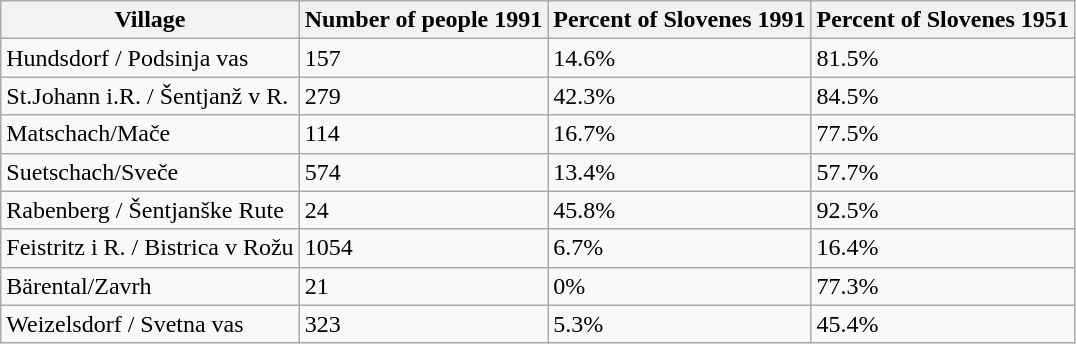<table class="wikitable">
<tr>
<th>Village</th>
<th>Number of people 1991</th>
<th>Percent of Slovenes 1991</th>
<th>Percent of Slovenes  1951</th>
</tr>
<tr>
<td>Hundsdorf / Podsinja vas</td>
<td>157</td>
<td>14.6%</td>
<td>81.5%</td>
</tr>
<tr>
<td>St.Johann i.R. / Šentjanž v R.</td>
<td>279</td>
<td>42.3%</td>
<td>84.5%</td>
</tr>
<tr>
<td>Matschach/Mače</td>
<td>114</td>
<td>16.7%</td>
<td>77.5%</td>
</tr>
<tr>
<td>Suetschach/Sveče</td>
<td>574</td>
<td>13.4%</td>
<td>57.7%</td>
</tr>
<tr>
<td>Rabenberg / Šentjanške Rute</td>
<td>24</td>
<td>45.8%</td>
<td>92.5%</td>
</tr>
<tr>
<td>Feistritz i R. / Bistrica v Rožu</td>
<td>1054</td>
<td>6.7%</td>
<td>16.4%</td>
</tr>
<tr>
<td>Bärental/Zavrh</td>
<td>21</td>
<td>0%</td>
<td>77.3%</td>
</tr>
<tr>
<td>Weizelsdorf / Svetna vas</td>
<td>323</td>
<td>5.3%</td>
<td>45.4%</td>
</tr>
</table>
